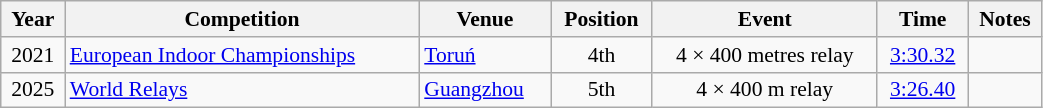<table class="wikitable" width=55% style="font-size:90%; text-align:center;">
<tr>
<th>Year</th>
<th>Competition</th>
<th>Venue</th>
<th>Position</th>
<th>Event</th>
<th>Time</th>
<th>Notes</th>
</tr>
<tr>
<td>2021</td>
<td align=left><a href='#'>European Indoor Championships</a></td>
<td align=left> <a href='#'>Toruń</a></td>
<td>4th</td>
<td>4 × 400 metres relay</td>
<td><a href='#'>3:30.32</a></td>
<td></td>
</tr>
<tr>
<td>2025</td>
<td align=left><a href='#'>World Relays</a></td>
<td align=left> <a href='#'>Guangzhou</a></td>
<td>5th</td>
<td>4 × 400 m relay</td>
<td><a href='#'>3:26.40</a></td>
</tr>
</table>
